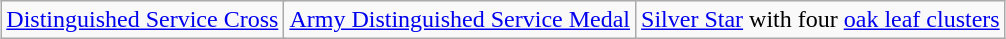<table class="wikitable" style="margin-left: auto; margin-right: auto; text-align: center; margin-bottom: -1px;">
<tr>
<td colspan="6"><a href='#'>Distinguished Service Cross</a></td>
<td colspan="2"><a href='#'>Army Distinguished Service Medal</a></td>
<td colspan="1"><a href='#'>Silver Star</a> with four <a href='#'>oak leaf clusters</a></td>
</tr>
</table>
